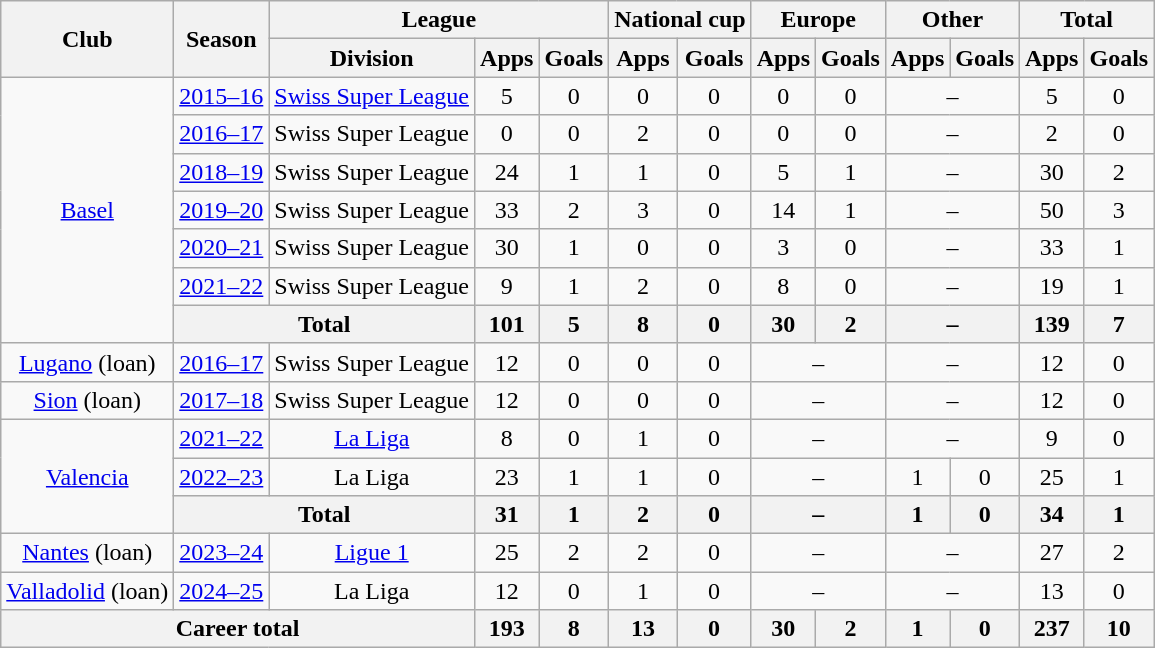<table class="wikitable" style="text-align:center">
<tr>
<th rowspan="2">Club</th>
<th rowspan="2">Season</th>
<th colspan="3">League</th>
<th colspan="2">National cup</th>
<th colspan="2">Europe</th>
<th colspan="2">Other</th>
<th colspan="2">Total</th>
</tr>
<tr>
<th>Division</th>
<th>Apps</th>
<th>Goals</th>
<th>Apps</th>
<th>Goals</th>
<th>Apps</th>
<th>Goals</th>
<th>Apps</th>
<th>Goals</th>
<th>Apps</th>
<th>Goals</th>
</tr>
<tr>
<td rowspan="7"><a href='#'>Basel</a></td>
<td><a href='#'>2015–16</a></td>
<td><a href='#'>Swiss Super League</a></td>
<td>5</td>
<td>0</td>
<td>0</td>
<td>0</td>
<td>0</td>
<td>0</td>
<td colspan="2">–</td>
<td>5</td>
<td>0</td>
</tr>
<tr>
<td><a href='#'>2016–17</a></td>
<td>Swiss Super League</td>
<td>0</td>
<td>0</td>
<td>2</td>
<td>0</td>
<td>0</td>
<td>0</td>
<td colspan="2">–</td>
<td>2</td>
<td>0</td>
</tr>
<tr>
<td><a href='#'>2018–19</a></td>
<td>Swiss Super League</td>
<td>24</td>
<td>1</td>
<td>1</td>
<td>0</td>
<td>5</td>
<td>1</td>
<td colspan="2">–</td>
<td>30</td>
<td>2</td>
</tr>
<tr>
<td><a href='#'>2019–20</a></td>
<td>Swiss Super League</td>
<td>33</td>
<td>2</td>
<td>3</td>
<td>0</td>
<td>14</td>
<td>1</td>
<td colspan="2">–</td>
<td>50</td>
<td>3</td>
</tr>
<tr>
<td><a href='#'>2020–21</a></td>
<td>Swiss Super League</td>
<td>30</td>
<td>1</td>
<td>0</td>
<td>0</td>
<td>3</td>
<td>0</td>
<td colspan="2">–</td>
<td>33</td>
<td>1</td>
</tr>
<tr>
<td><a href='#'>2021–22</a></td>
<td>Swiss Super League</td>
<td>9</td>
<td>1</td>
<td>2</td>
<td>0</td>
<td>8</td>
<td>0</td>
<td colspan="2">–</td>
<td>19</td>
<td>1</td>
</tr>
<tr>
<th colspan="2">Total</th>
<th>101</th>
<th>5</th>
<th>8</th>
<th>0</th>
<th>30</th>
<th>2</th>
<th colspan="2">–</th>
<th>139</th>
<th>7</th>
</tr>
<tr>
<td><a href='#'>Lugano</a> (loan)</td>
<td><a href='#'>2016–17</a></td>
<td>Swiss Super League</td>
<td>12</td>
<td>0</td>
<td>0</td>
<td>0</td>
<td colspan="2">–</td>
<td colspan="2">–</td>
<td>12</td>
<td>0</td>
</tr>
<tr>
<td><a href='#'>Sion</a> (loan)</td>
<td><a href='#'>2017–18</a></td>
<td>Swiss Super League</td>
<td>12</td>
<td>0</td>
<td>0</td>
<td>0</td>
<td colspan="2">–</td>
<td colspan="2">–</td>
<td>12</td>
<td>0</td>
</tr>
<tr>
<td rowspan="3"><a href='#'>Valencia</a></td>
<td><a href='#'>2021–22</a></td>
<td><a href='#'>La Liga</a></td>
<td>8</td>
<td>0</td>
<td>1</td>
<td>0</td>
<td colspan="2">–</td>
<td colspan="2">–</td>
<td>9</td>
<td>0</td>
</tr>
<tr>
<td><a href='#'>2022–23</a></td>
<td>La Liga</td>
<td>23</td>
<td>1</td>
<td>1</td>
<td>0</td>
<td colspan="2">–</td>
<td>1</td>
<td>0</td>
<td>25</td>
<td>1</td>
</tr>
<tr>
<th colspan="2">Total</th>
<th>31</th>
<th>1</th>
<th>2</th>
<th>0</th>
<th colspan="2">–</th>
<th>1</th>
<th>0</th>
<th>34</th>
<th>1</th>
</tr>
<tr>
<td><a href='#'>Nantes</a> (loan)</td>
<td><a href='#'>2023–24</a></td>
<td><a href='#'>Ligue 1</a></td>
<td>25</td>
<td>2</td>
<td>2</td>
<td>0</td>
<td colspan="2">–</td>
<td colspan="2">–</td>
<td>27</td>
<td>2</td>
</tr>
<tr>
<td><a href='#'>Valladolid</a> (loan)</td>
<td><a href='#'>2024–25</a></td>
<td>La Liga</td>
<td>12</td>
<td>0</td>
<td>1</td>
<td>0</td>
<td colspan="2">–</td>
<td colspan="2">–</td>
<td>13</td>
<td>0</td>
</tr>
<tr>
<th colspan="3">Career total</th>
<th>193</th>
<th>8</th>
<th>13</th>
<th>0</th>
<th>30</th>
<th>2</th>
<th>1</th>
<th>0</th>
<th>237</th>
<th>10</th>
</tr>
</table>
